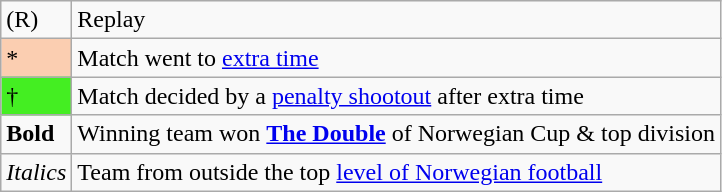<table class="wikitable">
<tr>
<td>(R)</td>
<td>Replay</td>
</tr>
<tr>
<td style="background-color:#FBCEB1">*</td>
<td>Match went to <a href='#'>extra time</a></td>
</tr>
<tr>
<td style="background-color:#44EE22">†</td>
<td>Match decided by a <a href='#'>penalty shootout</a> after extra time</td>
</tr>
<tr>
<td><strong>Bold</strong></td>
<td>Winning team won <strong><a href='#'>The Double</a></strong> of Norwegian Cup & top division</td>
</tr>
<tr>
<td><em>Italics</em></td>
<td>Team from outside the top <a href='#'>level of Norwegian football</a></td>
</tr>
</table>
